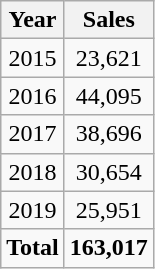<table class="wikitable" style="float:center; clear:center; margin:0 0 1em 1em; text-align:center;">
<tr>
<th>Year</th>
<th>Sales</th>
</tr>
<tr>
<td>2015</td>
<td>23,621</td>
</tr>
<tr>
<td>2016</td>
<td>44,095</td>
</tr>
<tr>
<td>2017</td>
<td>38,696</td>
</tr>
<tr>
<td>2018</td>
<td>30,654</td>
</tr>
<tr>
<td>2019</td>
<td>25,951</td>
</tr>
<tr>
<td><strong>Total</strong></td>
<td><strong>163,017</strong></td>
</tr>
</table>
